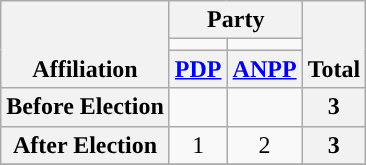<table class=wikitable style="text-align:center">
<tr style="vertical-align:bottom;">
<th rowspan=3>Affiliation</th>
<th colspan=2>Party</th>
<th rowspan=3>Total</th>
</tr>
<tr>
<td style="background-color:"></td>
<td style="background-color:"></td>
</tr>
<tr>
<th><a href='#'>PDP</a></th>
<th><a href='#'>ANPP</a></th>
</tr>
<tr>
<th>Before Election</th>
<td></td>
<td></td>
<th>3</th>
</tr>
<tr>
<th>After Election</th>
<td>1</td>
<td>2</td>
<th>3</th>
</tr>
<tr>
</tr>
</table>
